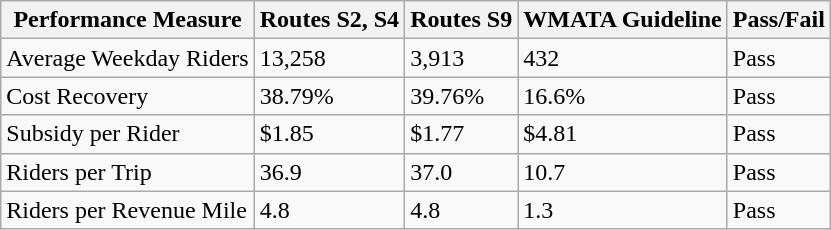<table class="wikitable">
<tr>
<th>Performance Measure</th>
<th>Routes S2, S4</th>
<th>Routes S9</th>
<th>WMATA Guideline</th>
<th>Pass/Fail</th>
</tr>
<tr>
<td>Average Weekday Riders</td>
<td>13,258</td>
<td>3,913</td>
<td>432</td>
<td>Pass</td>
</tr>
<tr>
<td>Cost Recovery</td>
<td>38.79%</td>
<td>39.76%</td>
<td>16.6%</td>
<td>Pass</td>
</tr>
<tr>
<td>Subsidy per Rider</td>
<td>$1.85</td>
<td>$1.77</td>
<td>$4.81</td>
<td>Pass</td>
</tr>
<tr>
<td>Riders per Trip</td>
<td>36.9</td>
<td>37.0</td>
<td>10.7</td>
<td>Pass</td>
</tr>
<tr>
<td>Riders per Revenue Mile</td>
<td>4.8</td>
<td>4.8</td>
<td>1.3</td>
<td>Pass</td>
</tr>
</table>
